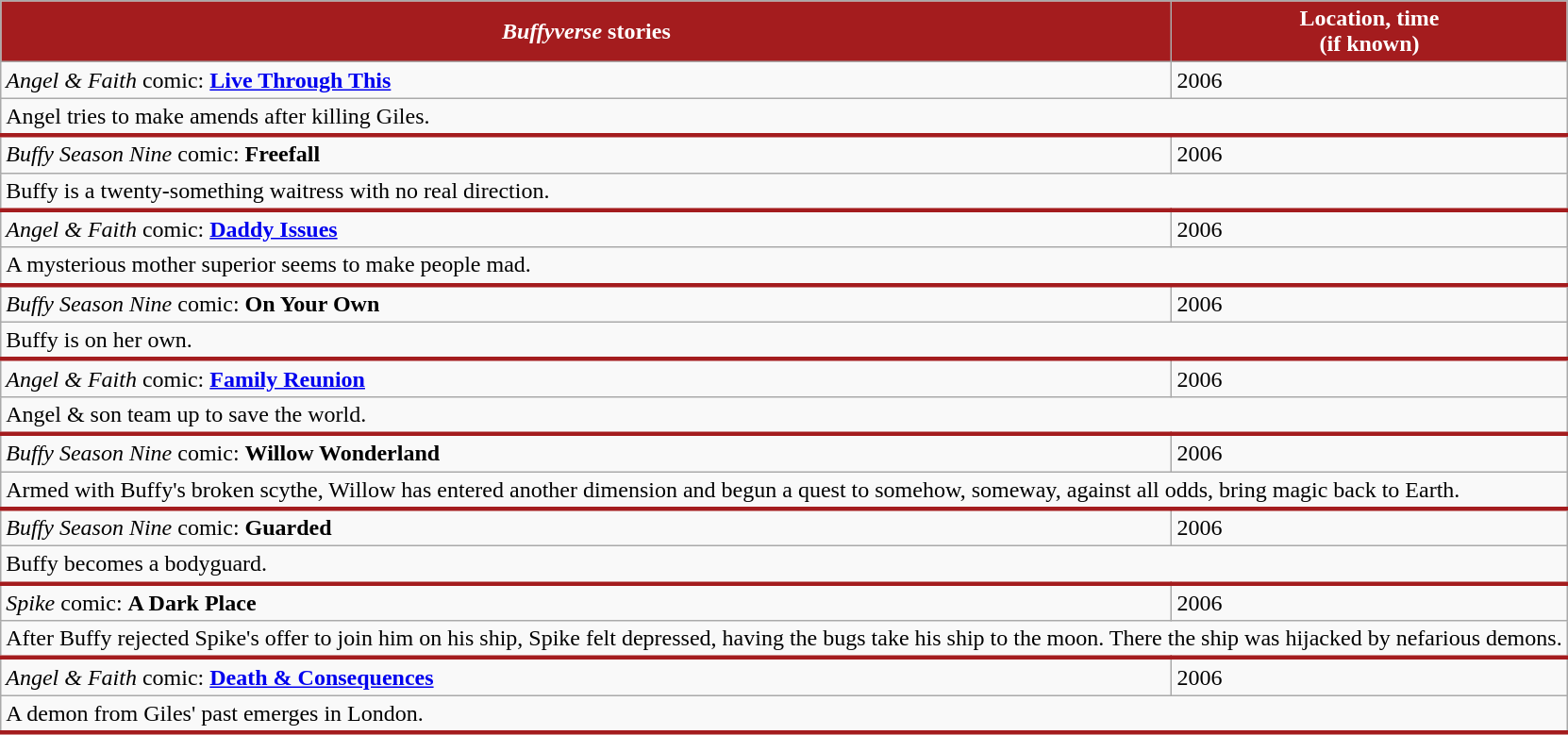<table class="wikitable">
<tr>
<th style="background: #A41C1E; color: white;"><em>Buffyverse</em> stories</th>
<th style="background: #A41C1E; color: white;"><strong>Location, time</strong><br>(if known)</th>
</tr>
<tr>
<td><em>Angel & Faith</em> comic: <strong><a href='#'>Live Through This</a></strong></td>
<td>2006</td>
</tr>
<tr>
<td style="border-bottom: 3px solid #A41C1E;" colspan="2">Angel tries to make amends after killing Giles.</td>
</tr>
<tr>
<td><em>Buffy Season Nine</em> comic: <strong>Freefall</strong></td>
<td>2006</td>
</tr>
<tr>
<td style="border-bottom: 3px solid #A41C1E;" colspan="2">Buffy is a twenty-something waitress with no real direction.</td>
</tr>
<tr>
<td><em>Angel & Faith</em> comic: <strong><a href='#'>Daddy Issues</a></strong></td>
<td>2006</td>
</tr>
<tr>
<td style="border-bottom: 3px solid #A41C1E;" colspan="2">A mysterious mother superior seems to make people mad.</td>
</tr>
<tr>
<td><em>Buffy Season Nine</em> comic: <strong>On Your Own</strong></td>
<td>2006</td>
</tr>
<tr>
<td style="border-bottom: 3px solid #A41C1E;" colspan="2">Buffy is on her own.</td>
</tr>
<tr>
<td><em>Angel & Faith</em> comic: <strong><a href='#'>Family Reunion</a></strong></td>
<td>2006</td>
</tr>
<tr>
<td style="border-bottom: 3px solid #A41C1E;" colspan="2">Angel & son team up to save the world.</td>
</tr>
<tr>
<td><em>Buffy Season Nine</em> comic: <strong>Willow Wonderland</strong></td>
<td>2006</td>
</tr>
<tr>
<td style="border-bottom: 3px solid #A41C1E;" colspan="2">Armed with Buffy's broken scythe, Willow has entered another dimension and begun a quest to somehow, someway, against all odds, bring magic back to Earth.</td>
</tr>
<tr>
<td><em>Buffy Season Nine</em> comic: <strong>Guarded</strong></td>
<td>2006</td>
</tr>
<tr>
<td style="border-bottom: 3px solid #A41C1E;" colspan="2">Buffy becomes a bodyguard.</td>
</tr>
<tr>
<td><em>Spike</em> comic: <strong>A Dark Place</strong></td>
<td>2006</td>
</tr>
<tr>
<td style="border-bottom: 3px solid #A41C1E;" colspan="2">After Buffy rejected Spike's offer to join him on his ship, Spike felt depressed, having the bugs take his ship to the moon. There the ship was hijacked by nefarious demons.</td>
</tr>
<tr>
<td><em>Angel & Faith</em> comic: <strong><a href='#'>Death & Consequences</a></strong></td>
<td>2006</td>
</tr>
<tr>
<td style="border-bottom: 3px solid #A41C1E;" colspan="2">A demon from Giles' past emerges in London.</td>
</tr>
</table>
